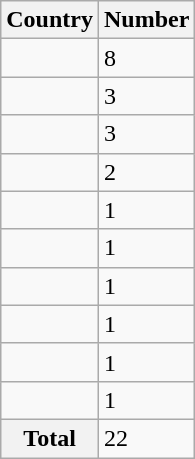<table class="wikitable centre sortable">
<tr>
<th>Country</th>
<th>Number</th>
</tr>
<tr>
<td></td>
<td>8</td>
</tr>
<tr>
<td></td>
<td>3</td>
</tr>
<tr>
<td></td>
<td>3</td>
</tr>
<tr>
<td></td>
<td>2</td>
</tr>
<tr>
<td></td>
<td>1</td>
</tr>
<tr>
<td></td>
<td>1</td>
</tr>
<tr>
<td></td>
<td>1</td>
</tr>
<tr>
<td></td>
<td>1</td>
</tr>
<tr>
<td></td>
<td>1</td>
</tr>
<tr>
<td></td>
<td>1</td>
</tr>
<tr class="sortbottom">
<th><strong>Total</strong></th>
<td>22</td>
</tr>
</table>
